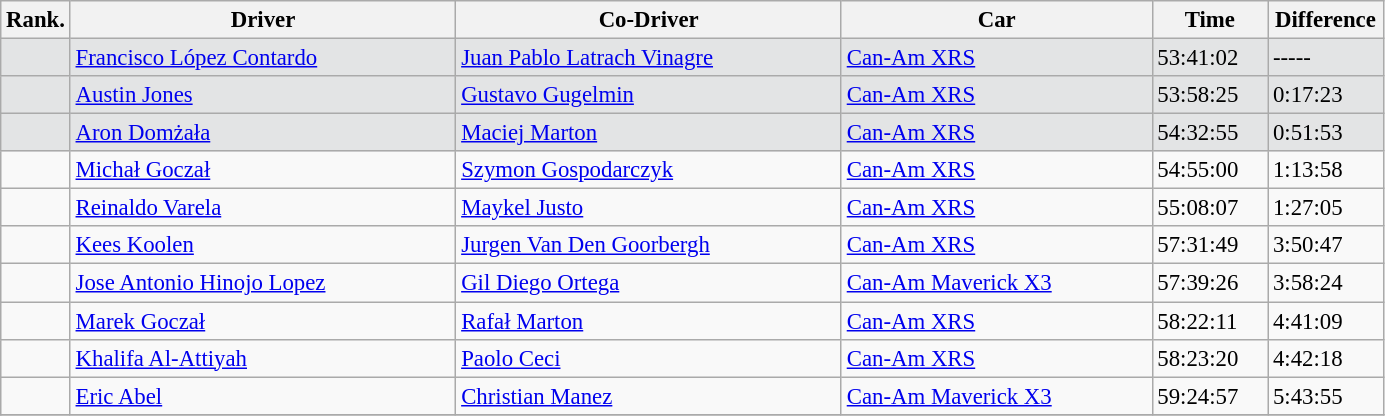<table class="wikitable" style="font-size:95%">
<tr>
<th>Rank.</th>
<th width="250px">Driver</th>
<th width="250px">Co-Driver</th>
<th width="200px">Car</th>
<th width="70px">Time</th>
<th width="70px">Difference</th>
</tr>
<tr bgcolor=#E3E4E5>
<td></td>
<td> <a href='#'>Francisco López Contardo</a></td>
<td> <a href='#'>Juan Pablo Latrach Vinagre</a></td>
<td><a href='#'>Can-Am XRS</a></td>
<td>53:41:02</td>
<td>-----</td>
</tr>
<tr bgcolor=#E3E4E5>
<td></td>
<td> <a href='#'>Austin Jones</a></td>
<td> <a href='#'>Gustavo Gugelmin</a></td>
<td><a href='#'>Can-Am XRS</a></td>
<td>53:58:25</td>
<td>0:17:23</td>
</tr>
<tr bgcolor=#E3E4E5>
<td></td>
<td> <a href='#'>Aron Domżała</a></td>
<td> <a href='#'>Maciej Marton</a></td>
<td><a href='#'>Can-Am XRS</a></td>
<td>54:32:55</td>
<td>0:51:53</td>
</tr>
<tr>
<td></td>
<td> <a href='#'>Michał Goczał</a></td>
<td> <a href='#'>Szymon Gospodarczyk</a></td>
<td><a href='#'>Can-Am XRS</a></td>
<td>54:55:00</td>
<td>1:13:58</td>
</tr>
<tr>
<td></td>
<td> <a href='#'>Reinaldo Varela</a></td>
<td> <a href='#'>Maykel Justo</a></td>
<td><a href='#'>Can-Am XRS</a></td>
<td>55:08:07</td>
<td>1:27:05</td>
</tr>
<tr>
<td></td>
<td> <a href='#'>Kees Koolen</a></td>
<td> <a href='#'>Jurgen Van Den Goorbergh</a></td>
<td><a href='#'>Can-Am XRS</a></td>
<td>57:31:49</td>
<td>3:50:47</td>
</tr>
<tr>
<td></td>
<td> <a href='#'>Jose Antonio Hinojo Lopez</a></td>
<td> <a href='#'>Gil Diego Ortega</a></td>
<td><a href='#'>Can-Am Maverick X3</a></td>
<td>57:39:26</td>
<td>3:58:24</td>
</tr>
<tr>
<td></td>
<td> <a href='#'>Marek Goczał</a></td>
<td> <a href='#'>Rafał Marton</a></td>
<td><a href='#'>Can-Am XRS</a></td>
<td>58:22:11</td>
<td>4:41:09</td>
</tr>
<tr>
<td></td>
<td> <a href='#'>Khalifa Al-Attiyah</a></td>
<td> <a href='#'>Paolo Ceci</a></td>
<td><a href='#'>Can-Am XRS</a></td>
<td>58:23:20</td>
<td>4:42:18</td>
</tr>
<tr>
<td></td>
<td> <a href='#'>Eric Abel</a></td>
<td> <a href='#'>Christian Manez</a></td>
<td><a href='#'>Can-Am Maverick X3</a></td>
<td>59:24:57</td>
<td>5:43:55</td>
</tr>
<tr>
</tr>
</table>
